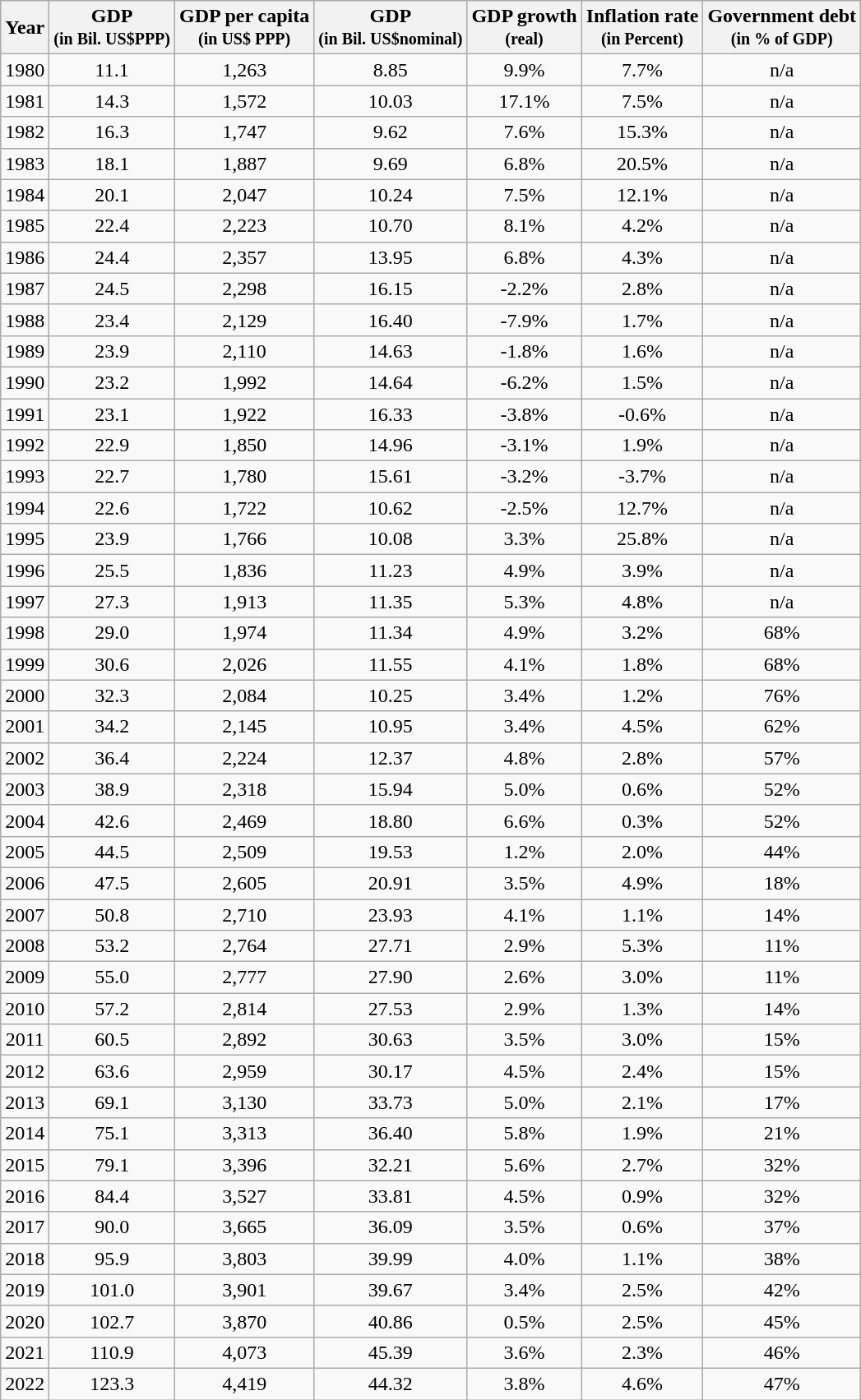<table class="wikitable" style="text-align:center;">
<tr>
<th>Year</th>
<th>GDP<br><small>(in Bil. US$PPP)</small></th>
<th>GDP per capita<br><small>(in US$ PPP)</small></th>
<th>GDP<br><small>(in Bil. US$nominal)</small></th>
<th>GDP growth<br><small>(real)</small></th>
<th>Inflation rate<br><small>(in Percent)</small></th>
<th>Government debt<br><small>(in % of GDP)</small></th>
</tr>
<tr>
<td>1980</td>
<td>11.1</td>
<td>1,263</td>
<td>8.85</td>
<td>9.9%</td>
<td>7.7%</td>
<td>n/a</td>
</tr>
<tr>
<td>1981</td>
<td>14.3</td>
<td>1,572</td>
<td>10.03</td>
<td>17.1%</td>
<td>7.5%</td>
<td>n/a</td>
</tr>
<tr>
<td>1982</td>
<td>16.3</td>
<td>1,747</td>
<td>9.62</td>
<td>7.6%</td>
<td>15.3%</td>
<td>n/a</td>
</tr>
<tr>
<td>1983</td>
<td>18.1</td>
<td>1,887</td>
<td>9.69</td>
<td>6.8%</td>
<td>20.5%</td>
<td>n/a</td>
</tr>
<tr>
<td>1984</td>
<td>20.1</td>
<td>2,047</td>
<td>10.24</td>
<td>7.5%</td>
<td>12.1%</td>
<td>n/a</td>
</tr>
<tr>
<td>1985</td>
<td>22.4</td>
<td>2,223</td>
<td>10.70</td>
<td>8.1%</td>
<td>4.2%</td>
<td>n/a</td>
</tr>
<tr>
<td>1986</td>
<td>24.4</td>
<td>2,357</td>
<td>13.95</td>
<td>6.8%</td>
<td>4.3%</td>
<td>n/a</td>
</tr>
<tr>
<td>1987</td>
<td>24.5</td>
<td>2,298</td>
<td>16.15</td>
<td>-2.2%</td>
<td>2.8%</td>
<td>n/a</td>
</tr>
<tr>
<td>1988</td>
<td>23.4</td>
<td>2,129</td>
<td>16.40</td>
<td>-7.9%</td>
<td>1.7%</td>
<td>n/a</td>
</tr>
<tr>
<td>1989</td>
<td>23.9</td>
<td>2,110</td>
<td>14.63</td>
<td>-1.8%</td>
<td>1.6%</td>
<td>n/a</td>
</tr>
<tr>
<td>1990</td>
<td>23.2</td>
<td>1,992</td>
<td>14.64</td>
<td>-6.2%</td>
<td>1.5%</td>
<td>n/a</td>
</tr>
<tr>
<td>1991</td>
<td>23.1</td>
<td>1,922</td>
<td>16.33</td>
<td>-3.8%</td>
<td>-0.6%</td>
<td>n/a</td>
</tr>
<tr>
<td>1992</td>
<td>22.9</td>
<td>1,850</td>
<td>14.96</td>
<td>-3.1%</td>
<td>1.9%</td>
<td>n/a</td>
</tr>
<tr>
<td>1993</td>
<td>22.7</td>
<td>1,780</td>
<td>15.61</td>
<td>-3.2%</td>
<td>-3.7%</td>
<td>n/a</td>
</tr>
<tr>
<td>1994</td>
<td>22.6</td>
<td>1,722</td>
<td>10.62</td>
<td>-2.5%</td>
<td>12.7%</td>
<td>n/a</td>
</tr>
<tr>
<td>1995</td>
<td>23.9</td>
<td>1,766</td>
<td>10.08</td>
<td>3.3%</td>
<td>25.8%</td>
<td>n/a</td>
</tr>
<tr>
<td>1996</td>
<td>25.5</td>
<td>1,836</td>
<td>11.23</td>
<td>4.9%</td>
<td>3.9%</td>
<td>n/a</td>
</tr>
<tr>
<td>1997</td>
<td>27.3</td>
<td>1,913</td>
<td>11.35</td>
<td>5.3%</td>
<td>4.8%</td>
<td>n/a</td>
</tr>
<tr>
<td>1998</td>
<td>29.0</td>
<td>1,974</td>
<td>11.34</td>
<td>4.9%</td>
<td>3.2%</td>
<td>68%</td>
</tr>
<tr>
<td>1999</td>
<td>30.6</td>
<td>2,026</td>
<td>11.55</td>
<td>4.1%</td>
<td>1.8%</td>
<td>68%</td>
</tr>
<tr>
<td>2000</td>
<td>32.3</td>
<td>2,084</td>
<td>10.25</td>
<td>3.4%</td>
<td>1.2%</td>
<td>76%</td>
</tr>
<tr>
<td>2001</td>
<td>34.2</td>
<td>2,145</td>
<td>10.95</td>
<td>3.4%</td>
<td>4.5%</td>
<td>62%</td>
</tr>
<tr>
<td>2002</td>
<td>36.4</td>
<td>2,224</td>
<td>12.37</td>
<td>4.8%</td>
<td>2.8%</td>
<td>57%</td>
</tr>
<tr>
<td>2003</td>
<td>38.9</td>
<td>2,318</td>
<td>15.94</td>
<td>5.0%</td>
<td>0.6%</td>
<td>52%</td>
</tr>
<tr>
<td>2004</td>
<td>42.6</td>
<td>2,469</td>
<td>18.80</td>
<td>6.6%</td>
<td>0.3%</td>
<td>52%</td>
</tr>
<tr>
<td>2005</td>
<td>44.5</td>
<td>2,509</td>
<td>19.53</td>
<td>1.2%</td>
<td>2.0%</td>
<td>44%</td>
</tr>
<tr>
<td>2006</td>
<td>47.5</td>
<td>2,605</td>
<td>20.91</td>
<td>3.5%</td>
<td>4.9%</td>
<td>18%</td>
</tr>
<tr>
<td>2007</td>
<td>50.8</td>
<td>2,710</td>
<td>23.93</td>
<td>4.1%</td>
<td>1.1%</td>
<td>14%</td>
</tr>
<tr>
<td>2008</td>
<td>53.2</td>
<td>2,764</td>
<td>27.71</td>
<td>2.9%</td>
<td>5.3%</td>
<td>11%</td>
</tr>
<tr>
<td>2009</td>
<td>55.0</td>
<td>2,777</td>
<td>27.90</td>
<td>2.6%</td>
<td>3.0%</td>
<td>11%</td>
</tr>
<tr>
<td>2010</td>
<td>57.2</td>
<td>2,814</td>
<td>27.53</td>
<td>2.9%</td>
<td>1.3%</td>
<td>14%</td>
</tr>
<tr>
<td>2011</td>
<td>60.5</td>
<td>2,892</td>
<td>30.63</td>
<td>3.5%</td>
<td>3.0%</td>
<td>15%</td>
</tr>
<tr>
<td>2012</td>
<td>63.6</td>
<td>2,959</td>
<td>30.17</td>
<td>4.5%</td>
<td>2.4%</td>
<td>15%</td>
</tr>
<tr>
<td>2013</td>
<td>69.1</td>
<td>3,130</td>
<td>33.73</td>
<td>5.0%</td>
<td>2.1%</td>
<td>17%</td>
</tr>
<tr>
<td>2014</td>
<td>75.1</td>
<td>3,313</td>
<td>36.40</td>
<td>5.8%</td>
<td>1.9%</td>
<td>21%</td>
</tr>
<tr>
<td>2015</td>
<td>79.1</td>
<td>3,396</td>
<td>32.21</td>
<td>5.6%</td>
<td>2.7%</td>
<td>32%</td>
</tr>
<tr>
<td>2016</td>
<td>84.4</td>
<td>3,527</td>
<td>33.81</td>
<td>4.5%</td>
<td>0.9%</td>
<td>32%</td>
</tr>
<tr>
<td>2017</td>
<td>90.0</td>
<td>3,665</td>
<td>36.09</td>
<td>3.5%</td>
<td>0.6%</td>
<td>37%</td>
</tr>
<tr>
<td>2018</td>
<td>95.9</td>
<td>3,803</td>
<td>39.99</td>
<td>4.0%</td>
<td>1.1%</td>
<td>38%</td>
</tr>
<tr>
<td>2019</td>
<td>101.0</td>
<td>3,901</td>
<td>39.67</td>
<td>3.4%</td>
<td>2.5%</td>
<td>42%</td>
</tr>
<tr>
<td>2020</td>
<td>102.7</td>
<td>3,870</td>
<td>40.86</td>
<td>0.5%</td>
<td>2.5%</td>
<td>45%</td>
</tr>
<tr>
<td>2021</td>
<td>110.9</td>
<td>4,073</td>
<td>45.39</td>
<td>3.6%</td>
<td>2.3%</td>
<td>46%</td>
</tr>
<tr>
<td>2022</td>
<td>123.3</td>
<td>4,419</td>
<td>44.32</td>
<td>3.8%</td>
<td>4.6%</td>
<td>47%</td>
</tr>
</table>
